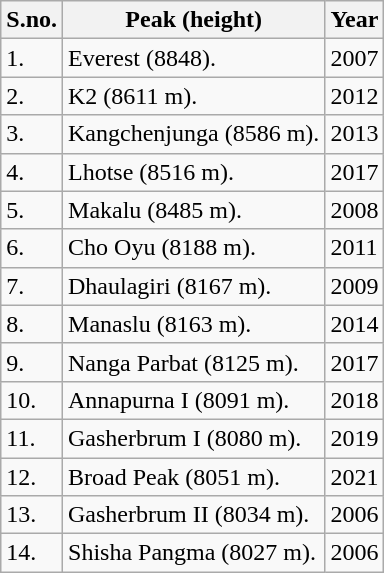<table class="wikitable">
<tr>
<th>S.no.</th>
<th>Peak (height)</th>
<th>Year</th>
</tr>
<tr>
<td>1.</td>
<td>Everest (8848).</td>
<td>2007</td>
</tr>
<tr>
<td>2.</td>
<td>K2 (8611 m).</td>
<td>2012</td>
</tr>
<tr>
<td>3.</td>
<td>Kangchenjunga (8586 m).</td>
<td>2013</td>
</tr>
<tr>
<td>4.</td>
<td>Lhotse (8516 m).</td>
<td>2017</td>
</tr>
<tr>
<td>5.</td>
<td>Makalu (8485 m).</td>
<td>2008</td>
</tr>
<tr>
<td>6.</td>
<td>Cho Oyu (8188 m).</td>
<td>2011</td>
</tr>
<tr>
<td>7.</td>
<td>Dhaulagiri (8167 m).</td>
<td>2009</td>
</tr>
<tr>
<td>8.</td>
<td>Manaslu (8163 m).</td>
<td>2014</td>
</tr>
<tr>
<td>9.</td>
<td>Nanga Parbat (8125 m).</td>
<td>2017</td>
</tr>
<tr>
<td>10.</td>
<td>Annapurna I (8091 m).</td>
<td>2018</td>
</tr>
<tr>
<td>11.</td>
<td>Gasherbrum I (8080 m).</td>
<td>2019</td>
</tr>
<tr>
<td>12.</td>
<td>Broad Peak (8051 m).</td>
<td>2021</td>
</tr>
<tr>
<td>13.</td>
<td>Gasherbrum II (8034 m).</td>
<td>2006</td>
</tr>
<tr>
<td>14.</td>
<td>Shisha Pangma (8027 m).</td>
<td>2006</td>
</tr>
</table>
